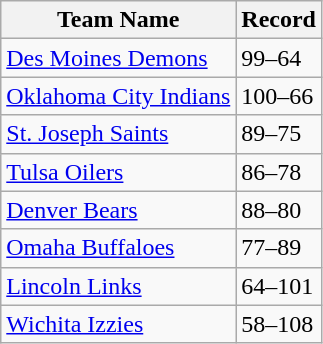<table class="wikitable">
<tr>
<th>Team Name</th>
<th>Record</th>
</tr>
<tr>
<td><a href='#'>Des Moines Demons</a></td>
<td>99–64</td>
</tr>
<tr>
<td><a href='#'>Oklahoma City Indians</a></td>
<td>100–66</td>
</tr>
<tr>
<td><a href='#'>St. Joseph Saints</a></td>
<td>89–75</td>
</tr>
<tr>
<td><a href='#'>Tulsa Oilers</a></td>
<td>86–78</td>
</tr>
<tr>
<td><a href='#'>Denver Bears</a></td>
<td>88–80</td>
</tr>
<tr>
<td><a href='#'>Omaha Buffaloes</a></td>
<td>77–89</td>
</tr>
<tr>
<td><a href='#'>Lincoln Links</a></td>
<td>64–101</td>
</tr>
<tr>
<td><a href='#'>Wichita Izzies</a></td>
<td>58–108</td>
</tr>
</table>
